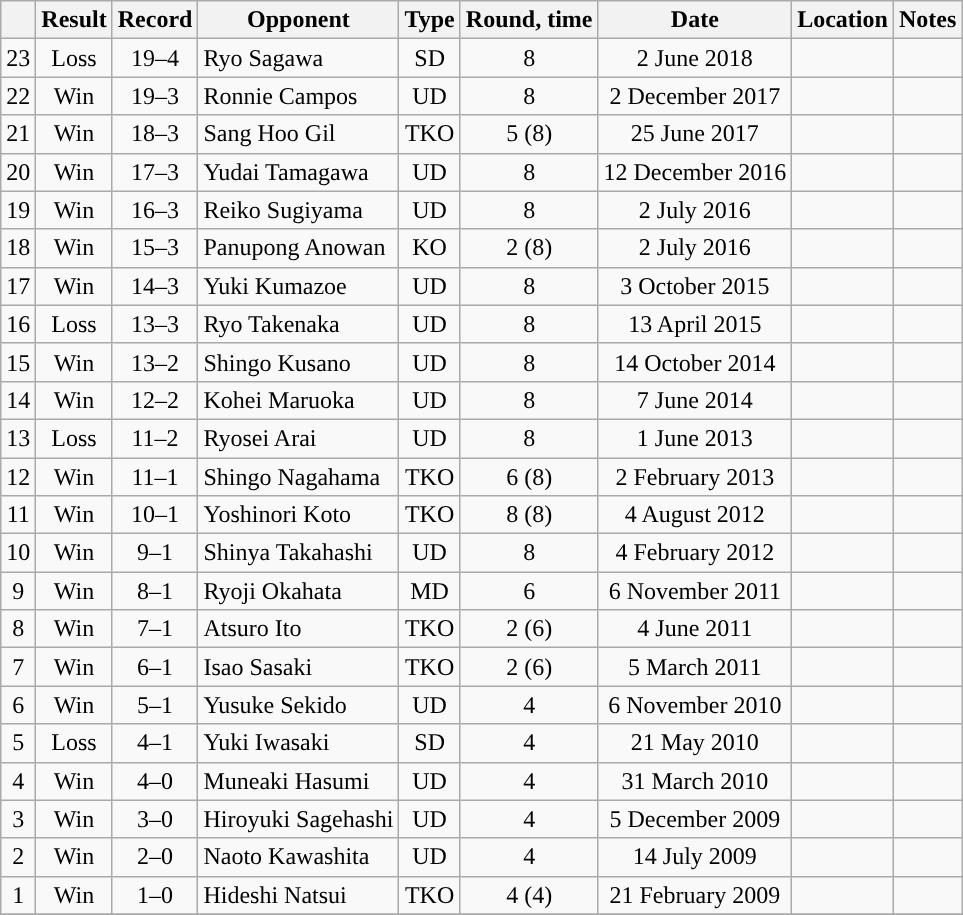<table class="wikitable" style="text-align:center;">
<tr>
<th></th>
<th>Result</th>
<th>Record</th>
<th>Opponent</th>
<th>Type</th>
<th>Round, time</th>
<th>Date</th>
<th>Location</th>
<th>Notes</th>
</tr>
<tr>
<td>23</td>
<td>Loss</td>
<td>19–4</td>
<td style="text-align:left;"> Ryo Sagawa</td>
<td>SD</td>
<td>8</td>
<td>2 June 2018</td>
<td style="text-align:left;"> </td>
<td style="text-align:left;"></td>
</tr>
<tr>
<td>22</td>
<td>Win</td>
<td>19–3</td>
<td style="text-align:left;"> Ronnie Campos</td>
<td>UD</td>
<td>8</td>
<td>2 December 2017</td>
<td style="text-align:left;"> </td>
<td style="text-align:left;"></td>
</tr>
<tr>
<td>21</td>
<td>Win</td>
<td>18–3</td>
<td style="text-align:left;"> Sang Hoo Gil</td>
<td>TKO</td>
<td>5 (8)</td>
<td>25 June 2017</td>
<td style="text-align:left;"> </td>
<td style="text-align:left;"></td>
</tr>
<tr>
<td>20</td>
<td>Win</td>
<td>17–3</td>
<td style="text-align:left;"> Yudai Tamagawa</td>
<td>UD</td>
<td>8</td>
<td>12 December 2016</td>
<td style="text-align:left;"> </td>
<td style="text-align:left;"></td>
</tr>
<tr>
<td>19</td>
<td>Win</td>
<td>16–3</td>
<td style="text-align:left;"> Reiko Sugiyama</td>
<td>UD</td>
<td>8</td>
<td>2 July 2016</td>
<td style="text-align:left;"> </td>
<td style="text-align:left;"></td>
</tr>
<tr>
<td>18</td>
<td>Win</td>
<td>15–3</td>
<td style="text-align:left;"> Panupong Anowan</td>
<td>KO</td>
<td>2 (8)</td>
<td>2 July 2016</td>
<td style="text-align:left;"> </td>
<td style="text-align:left;"></td>
</tr>
<tr>
<td>17</td>
<td>Win</td>
<td>14–3</td>
<td style="text-align:left;">  Yuki Kumazoe</td>
<td>UD</td>
<td>8</td>
<td>3 October 2015</td>
<td style="text-align:left;"> </td>
<td style="text-align:left;"></td>
</tr>
<tr>
<td>16</td>
<td>Loss</td>
<td>13–3</td>
<td style="text-align:left;">  Ryo Takenaka</td>
<td>UD</td>
<td>8</td>
<td>13 April 2015</td>
<td style="text-align:left;"> </td>
<td style="text-align:left;"></td>
</tr>
<tr>
<td>15</td>
<td>Win</td>
<td>13–2</td>
<td style="text-align:left;"> Shingo Kusano</td>
<td>UD</td>
<td>8</td>
<td>14 October 2014</td>
<td style="text-align:left;"> </td>
<td style="text-align:left;"></td>
</tr>
<tr>
<td>14</td>
<td>Win</td>
<td>12–2</td>
<td style="text-align:left;">  Kohei Maruoka</td>
<td>UD</td>
<td>8</td>
<td>7 June 2014</td>
<td style="text-align:left;"> </td>
<td style="text-align:left;"></td>
</tr>
<tr>
<td>13</td>
<td>Loss</td>
<td>11–2</td>
<td style="text-align:left;">  Ryosei Arai</td>
<td>UD</td>
<td>8</td>
<td>1 June 2013</td>
<td style="text-align:left;"> </td>
<td style="text-align:left;"></td>
</tr>
<tr>
<td>12</td>
<td>Win</td>
<td>11–1</td>
<td style="text-align:left;"> Shingo Nagahama</td>
<td>TKO</td>
<td>6 (8)</td>
<td>2 February 2013</td>
<td style="text-align:left;"> </td>
<td style="text-align:left;"></td>
</tr>
<tr>
<td>11</td>
<td>Win</td>
<td>10–1</td>
<td style="text-align:left;"> Yoshinori Koto</td>
<td>TKO</td>
<td>8 (8)</td>
<td>4 August 2012</td>
<td style="text-align:left;"> </td>
<td style="text-align:left;"></td>
</tr>
<tr>
<td>10</td>
<td>Win</td>
<td>9–1</td>
<td style="text-align:left;"> Shinya Takahashi</td>
<td>UD</td>
<td>8</td>
<td>4 February 2012</td>
<td style="text-align:left;"> </td>
<td style="text-align:left;"></td>
</tr>
<tr>
<td>9</td>
<td>Win</td>
<td>8–1</td>
<td style="text-align:left;">  Ryoji Okahata</td>
<td>MD</td>
<td>6</td>
<td>6 November 2011</td>
<td style="text-align:left;"> </td>
<td style="text-align:left;"></td>
</tr>
<tr>
<td>8</td>
<td>Win</td>
<td>7–1</td>
<td style="text-align:left;">   Atsuro Ito</td>
<td>TKO</td>
<td>2 (6)</td>
<td>4 June 2011</td>
<td style="text-align:left;"> </td>
<td style="text-align:left;"></td>
</tr>
<tr>
<td>7</td>
<td>Win</td>
<td>6–1</td>
<td style="text-align:left;"> Isao Sasaki</td>
<td>TKO</td>
<td>2 (6)</td>
<td>5 March 2011</td>
<td style="text-align:left;"> </td>
<td style="text-align:left;"></td>
</tr>
<tr>
<td>6</td>
<td>Win</td>
<td>5–1</td>
<td style="text-align:left;"> Yusuke Sekido</td>
<td>UD</td>
<td>4</td>
<td>6 November 2010</td>
<td style="text-align:left;"> </td>
<td style="text-align:left;"></td>
</tr>
<tr>
<td>5</td>
<td>Loss</td>
<td>4–1</td>
<td style="text-align:left;">  Yuki Iwasaki</td>
<td>SD</td>
<td>4</td>
<td>21 May 2010</td>
<td style="text-align:left;"> </td>
<td style="text-align:left;"></td>
</tr>
<tr>
<td>4</td>
<td>Win</td>
<td>4–0</td>
<td style="text-align:left;"> Muneaki Hasumi</td>
<td>UD</td>
<td>4</td>
<td>31 March 2010</td>
<td style="text-align:left;"> </td>
<td style="text-align:left;"></td>
</tr>
<tr>
<td>3</td>
<td>Win</td>
<td>3–0</td>
<td style="text-align:left;"> Hiroyuki Sagehashi</td>
<td>UD</td>
<td>4</td>
<td>5 December 2009</td>
<td style="text-align:left;"> </td>
<td style="text-align:left;"></td>
</tr>
<tr>
<td>2</td>
<td>Win</td>
<td>2–0</td>
<td style="text-align:left;">  Naoto Kawashita</td>
<td>UD</td>
<td>4</td>
<td>14 July 2009</td>
<td style="text-align:left;"> </td>
<td style="text-align:left;"></td>
</tr>
<tr>
<td>1</td>
<td>Win</td>
<td>1–0</td>
<td style="text-align:left;"> Hideshi Natsui</td>
<td>TKO</td>
<td>4 (4)</td>
<td>21 February 2009</td>
<td style="text-align:left;"> </td>
<td style="text-align:left;"></td>
</tr>
<tr>
</tr>
</table>
